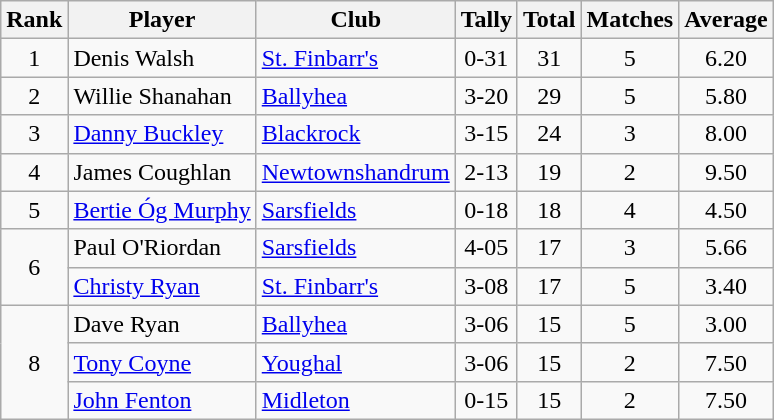<table class="wikitable">
<tr>
<th>Rank</th>
<th>Player</th>
<th>Club</th>
<th>Tally</th>
<th>Total</th>
<th>Matches</th>
<th>Average</th>
</tr>
<tr>
<td rowspan=1 align=center>1</td>
<td>Denis Walsh</td>
<td><a href='#'>St. Finbarr's</a></td>
<td align=center>0-31</td>
<td align=center>31</td>
<td align=center>5</td>
<td align=center>6.20</td>
</tr>
<tr>
<td rowspan=1 align=center>2</td>
<td>Willie Shanahan</td>
<td><a href='#'>Ballyhea</a></td>
<td align=center>3-20</td>
<td align=center>29</td>
<td align=center>5</td>
<td align=center>5.80</td>
</tr>
<tr>
<td rowspan=1 align=center>3</td>
<td><a href='#'>Danny Buckley</a></td>
<td><a href='#'>Blackrock</a></td>
<td align=center>3-15</td>
<td align=center>24</td>
<td align=center>3</td>
<td align=center>8.00</td>
</tr>
<tr>
<td rowspan=1 align=center>4</td>
<td>James Coughlan</td>
<td><a href='#'>Newtownshandrum</a></td>
<td align=center>2-13</td>
<td align=center>19</td>
<td align=center>2</td>
<td align=center>9.50</td>
</tr>
<tr>
<td rowspan=1 align=center>5</td>
<td><a href='#'>Bertie Óg Murphy</a></td>
<td><a href='#'>Sarsfields</a></td>
<td align=center>0-18</td>
<td align=center>18</td>
<td align=center>4</td>
<td align=center>4.50</td>
</tr>
<tr>
<td rowspan=2 align=center>6</td>
<td>Paul O'Riordan</td>
<td><a href='#'>Sarsfields</a></td>
<td align=center>4-05</td>
<td align=center>17</td>
<td align=center>3</td>
<td align=center>5.66</td>
</tr>
<tr>
<td><a href='#'>Christy Ryan</a></td>
<td><a href='#'>St. Finbarr's</a></td>
<td align=center>3-08</td>
<td align=center>17</td>
<td align=center>5</td>
<td align=center>3.40</td>
</tr>
<tr>
<td rowspan=3 align=center>8</td>
<td>Dave Ryan</td>
<td><a href='#'>Ballyhea</a></td>
<td align=center>3-06</td>
<td align=center>15</td>
<td align=center>5</td>
<td align=center>3.00</td>
</tr>
<tr>
<td><a href='#'>Tony Coyne</a></td>
<td><a href='#'>Youghal</a></td>
<td align=center>3-06</td>
<td align=center>15</td>
<td align=center>2</td>
<td align=center>7.50</td>
</tr>
<tr>
<td><a href='#'>John Fenton</a></td>
<td><a href='#'>Midleton</a></td>
<td align=center>0-15</td>
<td align=center>15</td>
<td align=center>2</td>
<td align=center>7.50</td>
</tr>
</table>
